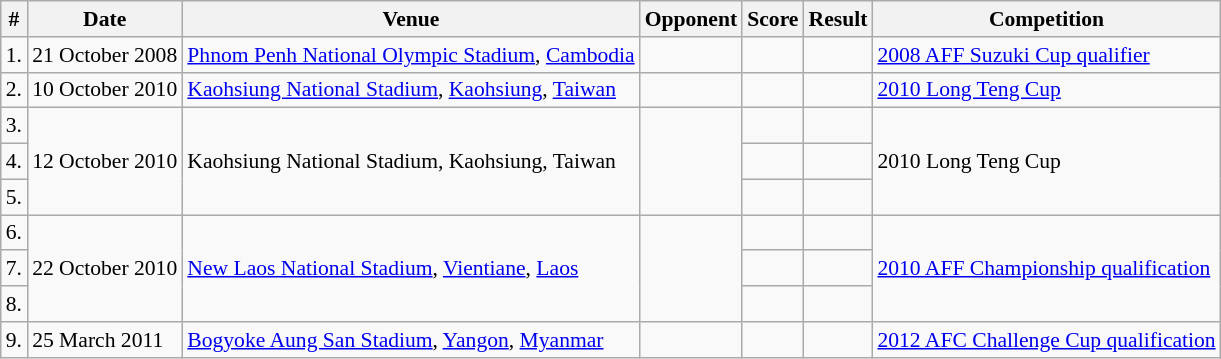<table class="wikitable" style="font-size:90%">
<tr>
<th>#</th>
<th>Date</th>
<th>Venue</th>
<th>Opponent</th>
<th>Score</th>
<th>Result</th>
<th>Competition</th>
</tr>
<tr>
<td>1.</td>
<td>21 October 2008</td>
<td><a href='#'>Phnom Penh National Olympic Stadium</a>, <a href='#'>Cambodia</a></td>
<td></td>
<td></td>
<td></td>
<td><a href='#'>2008 AFF Suzuki Cup qualifier</a></td>
</tr>
<tr>
<td>2.</td>
<td>10 October 2010</td>
<td><a href='#'>Kaohsiung National Stadium</a>, <a href='#'>Kaohsiung</a>, <a href='#'>Taiwan</a></td>
<td></td>
<td></td>
<td></td>
<td><a href='#'>2010 Long Teng Cup</a></td>
</tr>
<tr>
<td>3.</td>
<td rowspan="3">12 October 2010</td>
<td rowspan="3">Kaohsiung National Stadium, Kaohsiung, Taiwan</td>
<td rowspan="3"></td>
<td></td>
<td></td>
<td rowspan="3">2010 Long Teng Cup</td>
</tr>
<tr>
<td>4.</td>
<td></td>
<td></td>
</tr>
<tr>
<td>5.</td>
<td></td>
<td></td>
</tr>
<tr>
<td>6.</td>
<td rowspan="3">22 October 2010</td>
<td rowspan="3"><a href='#'>New Laos National Stadium</a>, <a href='#'>Vientiane</a>, <a href='#'>Laos</a></td>
<td rowspan="3"></td>
<td></td>
<td></td>
<td rowspan="3"><a href='#'>2010 AFF Championship qualification</a></td>
</tr>
<tr>
<td>7.</td>
<td></td>
<td></td>
</tr>
<tr>
<td>8.</td>
<td></td>
<td></td>
</tr>
<tr>
<td>9.</td>
<td>25 March 2011</td>
<td><a href='#'>Bogyoke Aung San Stadium</a>, <a href='#'>Yangon</a>, <a href='#'>Myanmar</a></td>
<td></td>
<td></td>
<td></td>
<td><a href='#'>2012 AFC Challenge Cup qualification</a></td>
</tr>
</table>
